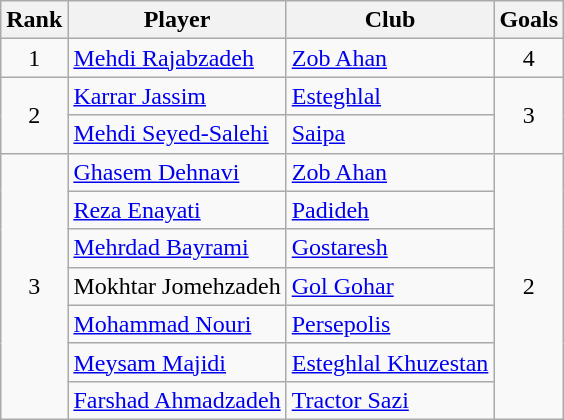<table class="wikitable sortable" style="text-align:center">
<tr>
<th>Rank</th>
<th>Player</th>
<th>Club</th>
<th>Goals</th>
</tr>
<tr>
<td rowspan="1">1</td>
<td align=left> <a href='#'>Mehdi Rajabzadeh</a></td>
<td align=left><a href='#'>Zob Ahan</a></td>
<td rowspan="1">4</td>
</tr>
<tr>
<td rowspan="2">2</td>
<td align=left> <a href='#'>Karrar Jassim</a></td>
<td align=left><a href='#'>Esteghlal</a></td>
<td rowspan="2">3</td>
</tr>
<tr>
<td align=left> <a href='#'>Mehdi Seyed-Salehi</a></td>
<td align=left><a href='#'>Saipa</a></td>
</tr>
<tr>
<td rowspan="7">3</td>
<td align=left> <a href='#'>Ghasem Dehnavi</a></td>
<td align=left><a href='#'>Zob Ahan</a></td>
<td rowspan="7">2</td>
</tr>
<tr>
<td align=left> <a href='#'>Reza Enayati</a></td>
<td align=left><a href='#'>Padideh</a></td>
</tr>
<tr>
<td align=left> <a href='#'>Mehrdad Bayrami</a></td>
<td align=left><a href='#'>Gostaresh</a></td>
</tr>
<tr>
<td align=left> Mokhtar Jomehzadeh</td>
<td align=left><a href='#'>Gol Gohar</a></td>
</tr>
<tr>
<td align=left> <a href='#'>Mohammad Nouri</a></td>
<td align=left><a href='#'>Persepolis</a></td>
</tr>
<tr>
<td align=left> <a href='#'>Meysam Majidi</a></td>
<td align=left><a href='#'>Esteghlal Khuzestan</a></td>
</tr>
<tr>
<td align=left> <a href='#'>Farshad Ahmadzadeh</a></td>
<td align=left><a href='#'>Tractor Sazi</a></td>
</tr>
</table>
